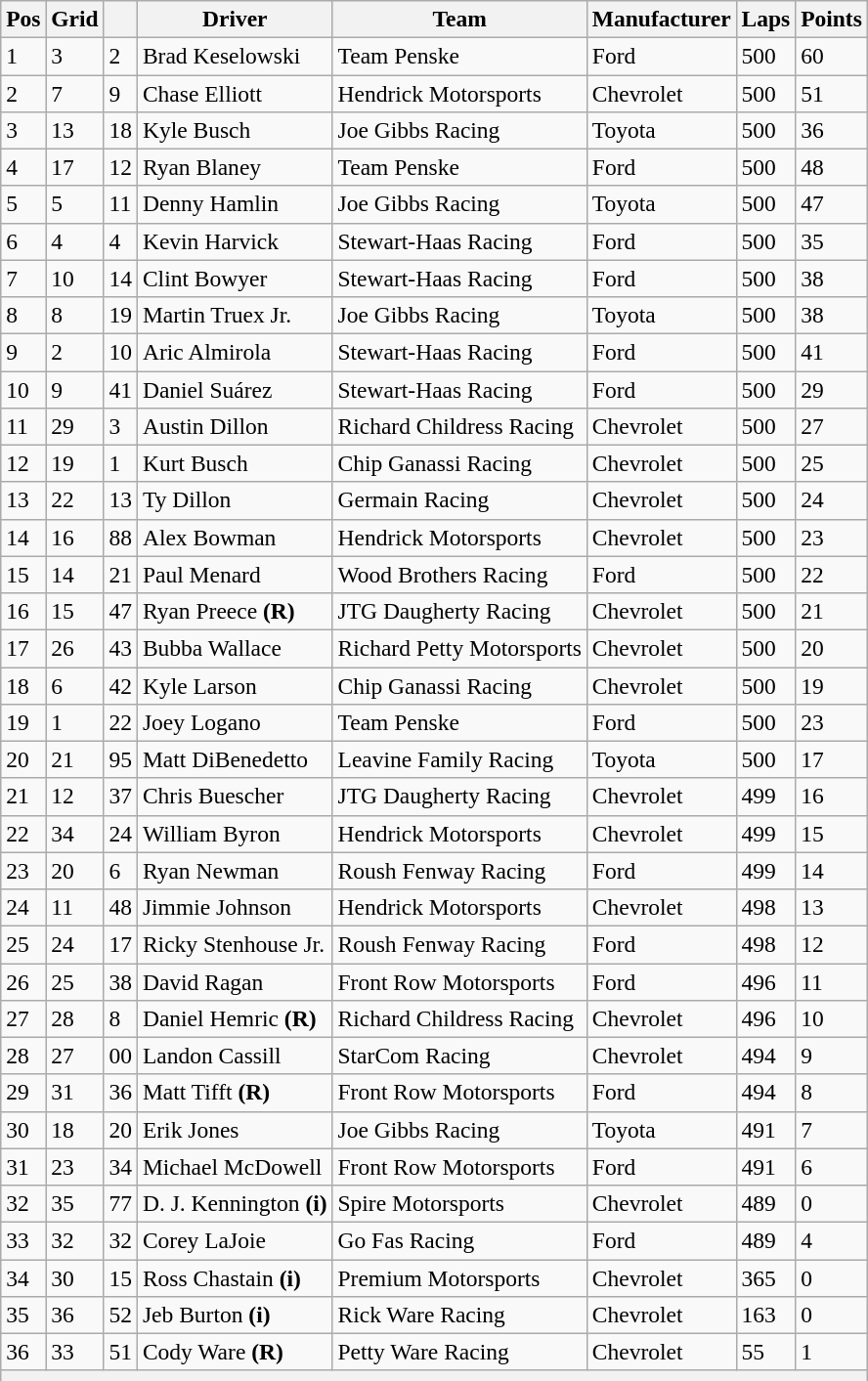<table class="wikitable" style="font-size:98%">
<tr>
<th>Pos</th>
<th>Grid</th>
<th></th>
<th>Driver</th>
<th>Team</th>
<th>Manufacturer</th>
<th>Laps</th>
<th>Points</th>
</tr>
<tr>
<td>1</td>
<td>3</td>
<td>2</td>
<td>Brad Keselowski</td>
<td>Team Penske</td>
<td>Ford</td>
<td>500</td>
<td>60</td>
</tr>
<tr>
<td>2</td>
<td>7</td>
<td>9</td>
<td>Chase Elliott</td>
<td>Hendrick Motorsports</td>
<td>Chevrolet</td>
<td>500</td>
<td>51</td>
</tr>
<tr>
<td>3</td>
<td>13</td>
<td>18</td>
<td>Kyle Busch</td>
<td>Joe Gibbs Racing</td>
<td>Toyota</td>
<td>500</td>
<td>36</td>
</tr>
<tr>
<td>4</td>
<td>17</td>
<td>12</td>
<td>Ryan Blaney</td>
<td>Team Penske</td>
<td>Ford</td>
<td>500</td>
<td>48</td>
</tr>
<tr>
<td>5</td>
<td>5</td>
<td>11</td>
<td>Denny Hamlin</td>
<td>Joe Gibbs Racing</td>
<td>Toyota</td>
<td>500</td>
<td>47</td>
</tr>
<tr>
<td>6</td>
<td>4</td>
<td>4</td>
<td>Kevin Harvick</td>
<td>Stewart-Haas Racing</td>
<td>Ford</td>
<td>500</td>
<td>35</td>
</tr>
<tr>
<td>7</td>
<td>10</td>
<td>14</td>
<td>Clint Bowyer</td>
<td>Stewart-Haas Racing</td>
<td>Ford</td>
<td>500</td>
<td>38</td>
</tr>
<tr>
<td>8</td>
<td>8</td>
<td>19</td>
<td>Martin Truex Jr.</td>
<td>Joe Gibbs Racing</td>
<td>Toyota</td>
<td>500</td>
<td>38</td>
</tr>
<tr>
<td>9</td>
<td>2</td>
<td>10</td>
<td>Aric Almirola</td>
<td>Stewart-Haas Racing</td>
<td>Ford</td>
<td>500</td>
<td>41</td>
</tr>
<tr>
<td>10</td>
<td>9</td>
<td>41</td>
<td>Daniel Suárez</td>
<td>Stewart-Haas Racing</td>
<td>Ford</td>
<td>500</td>
<td>29</td>
</tr>
<tr>
<td>11</td>
<td>29</td>
<td>3</td>
<td>Austin Dillon</td>
<td>Richard Childress Racing</td>
<td>Chevrolet</td>
<td>500</td>
<td>27</td>
</tr>
<tr>
<td>12</td>
<td>19</td>
<td>1</td>
<td>Kurt Busch</td>
<td>Chip Ganassi Racing</td>
<td>Chevrolet</td>
<td>500</td>
<td>25</td>
</tr>
<tr>
<td>13</td>
<td>22</td>
<td>13</td>
<td>Ty Dillon</td>
<td>Germain Racing</td>
<td>Chevrolet</td>
<td>500</td>
<td>24</td>
</tr>
<tr>
<td>14</td>
<td>16</td>
<td>88</td>
<td>Alex Bowman</td>
<td>Hendrick Motorsports</td>
<td>Chevrolet</td>
<td>500</td>
<td>23</td>
</tr>
<tr>
<td>15</td>
<td>14</td>
<td>21</td>
<td>Paul Menard</td>
<td>Wood Brothers Racing</td>
<td>Ford</td>
<td>500</td>
<td>22</td>
</tr>
<tr>
<td>16</td>
<td>15</td>
<td>47</td>
<td>Ryan Preece <strong>(R)</strong></td>
<td>JTG Daugherty Racing</td>
<td>Chevrolet</td>
<td>500</td>
<td>21</td>
</tr>
<tr>
<td>17</td>
<td>26</td>
<td>43</td>
<td>Bubba Wallace</td>
<td>Richard Petty Motorsports</td>
<td>Chevrolet</td>
<td>500</td>
<td>20</td>
</tr>
<tr>
<td>18</td>
<td>6</td>
<td>42</td>
<td>Kyle Larson</td>
<td>Chip Ganassi Racing</td>
<td>Chevrolet</td>
<td>500</td>
<td>19</td>
</tr>
<tr>
<td>19</td>
<td>1</td>
<td>22</td>
<td>Joey Logano</td>
<td>Team Penske</td>
<td>Ford</td>
<td>500</td>
<td>23</td>
</tr>
<tr>
<td>20</td>
<td>21</td>
<td>95</td>
<td>Matt DiBenedetto</td>
<td>Leavine Family Racing</td>
<td>Toyota</td>
<td>500</td>
<td>17</td>
</tr>
<tr>
<td>21</td>
<td>12</td>
<td>37</td>
<td>Chris Buescher</td>
<td>JTG Daugherty Racing</td>
<td>Chevrolet</td>
<td>499</td>
<td>16</td>
</tr>
<tr>
<td>22</td>
<td>34</td>
<td>24</td>
<td>William Byron</td>
<td>Hendrick Motorsports</td>
<td>Chevrolet</td>
<td>499</td>
<td>15</td>
</tr>
<tr>
<td>23</td>
<td>20</td>
<td>6</td>
<td>Ryan Newman</td>
<td>Roush Fenway Racing</td>
<td>Ford</td>
<td>499</td>
<td>14</td>
</tr>
<tr>
<td>24</td>
<td>11</td>
<td>48</td>
<td>Jimmie Johnson</td>
<td>Hendrick Motorsports</td>
<td>Chevrolet</td>
<td>498</td>
<td>13</td>
</tr>
<tr>
<td>25</td>
<td>24</td>
<td>17</td>
<td>Ricky Stenhouse Jr.</td>
<td>Roush Fenway Racing</td>
<td>Ford</td>
<td>498</td>
<td>12</td>
</tr>
<tr>
<td>26</td>
<td>25</td>
<td>38</td>
<td>David Ragan</td>
<td>Front Row Motorsports</td>
<td>Ford</td>
<td>496</td>
<td>11</td>
</tr>
<tr>
<td>27</td>
<td>28</td>
<td>8</td>
<td>Daniel Hemric <strong>(R)</strong></td>
<td>Richard Childress Racing</td>
<td>Chevrolet</td>
<td>496</td>
<td>10</td>
</tr>
<tr>
<td>28</td>
<td>27</td>
<td>00</td>
<td>Landon Cassill</td>
<td>StarCom Racing</td>
<td>Chevrolet</td>
<td>494</td>
<td>9</td>
</tr>
<tr>
<td>29</td>
<td>31</td>
<td>36</td>
<td>Matt Tifft <strong>(R)</strong></td>
<td>Front Row Motorsports</td>
<td>Ford</td>
<td>494</td>
<td>8</td>
</tr>
<tr>
<td>30</td>
<td>18</td>
<td>20</td>
<td>Erik Jones</td>
<td>Joe Gibbs Racing</td>
<td>Toyota</td>
<td>491</td>
<td>7</td>
</tr>
<tr>
<td>31</td>
<td>23</td>
<td>34</td>
<td>Michael McDowell</td>
<td>Front Row Motorsports</td>
<td>Ford</td>
<td>491</td>
<td>6</td>
</tr>
<tr>
<td>32</td>
<td>35</td>
<td>77</td>
<td>D. J. Kennington <strong>(i)</strong></td>
<td>Spire Motorsports</td>
<td>Chevrolet</td>
<td>489</td>
<td>0</td>
</tr>
<tr>
<td>33</td>
<td>32</td>
<td>32</td>
<td>Corey LaJoie</td>
<td>Go Fas Racing</td>
<td>Ford</td>
<td>489</td>
<td>4</td>
</tr>
<tr>
<td>34</td>
<td>30</td>
<td>15</td>
<td>Ross Chastain <strong>(i)</strong></td>
<td>Premium Motorsports</td>
<td>Chevrolet</td>
<td>365</td>
<td>0</td>
</tr>
<tr>
<td>35</td>
<td>36</td>
<td>52</td>
<td>Jeb Burton <strong>(i)</strong></td>
<td>Rick Ware Racing</td>
<td>Chevrolet</td>
<td>163</td>
<td>0</td>
</tr>
<tr>
<td>36</td>
<td>33</td>
<td>51</td>
<td>Cody Ware <strong>(R)</strong></td>
<td>Petty Ware Racing</td>
<td>Chevrolet</td>
<td>55</td>
<td>1</td>
</tr>
<tr>
<th colspan="8"></th>
</tr>
</table>
